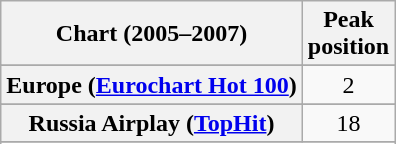<table class="wikitable sortable plainrowheaders" style="text-align:center">
<tr>
<th scope="col">Chart (2005–2007)</th>
<th scope="col">Peak<br>position</th>
</tr>
<tr>
</tr>
<tr>
</tr>
<tr>
</tr>
<tr>
</tr>
<tr>
</tr>
<tr>
</tr>
<tr>
</tr>
<tr>
</tr>
<tr>
<th scope="row">Europe (<a href='#'>Eurochart Hot 100</a>)</th>
<td>2</td>
</tr>
<tr>
</tr>
<tr>
</tr>
<tr>
</tr>
<tr>
</tr>
<tr>
</tr>
<tr>
</tr>
<tr>
</tr>
<tr>
</tr>
<tr>
</tr>
<tr>
<th scope="row">Russia Airplay (<a href='#'>TopHit</a>)</th>
<td>18</td>
</tr>
<tr>
</tr>
<tr>
</tr>
<tr>
</tr>
<tr>
</tr>
<tr>
</tr>
</table>
